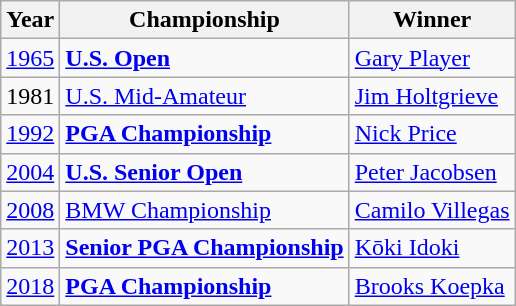<table class="sortable wikitable">
<tr>
<th>Year</th>
<th>Championship</th>
<th>Winner</th>
</tr>
<tr>
<td align=center><a href='#'>1965</a></td>
<td><strong><a href='#'>U.S. Open</a></strong></td>
<td> <a href='#'>Gary Player</a></td>
</tr>
<tr>
<td align=center>1981</td>
<td><a href='#'>U.S. Mid-Amateur</a></td>
<td> <a href='#'>Jim Holtgrieve</a></td>
</tr>
<tr>
<td align=center><a href='#'>1992</a></td>
<td><strong><a href='#'>PGA Championship</a></strong></td>
<td> <a href='#'>Nick Price</a></td>
</tr>
<tr>
<td align=center><a href='#'>2004</a></td>
<td><strong><a href='#'>U.S. Senior Open</a></strong></td>
<td> <a href='#'>Peter Jacobsen</a></td>
</tr>
<tr>
<td align=center><a href='#'>2008</a></td>
<td><a href='#'>BMW Championship</a></td>
<td> <a href='#'>Camilo Villegas</a></td>
</tr>
<tr>
<td align=center><a href='#'>2013</a></td>
<td><strong><a href='#'>Senior PGA Championship</a></strong></td>
<td> <a href='#'>Kōki Idoki</a></td>
</tr>
<tr>
<td align=center><a href='#'>2018</a></td>
<td><strong><a href='#'>PGA Championship</a></strong></td>
<td> <a href='#'>Brooks Koepka</a></td>
</tr>
</table>
